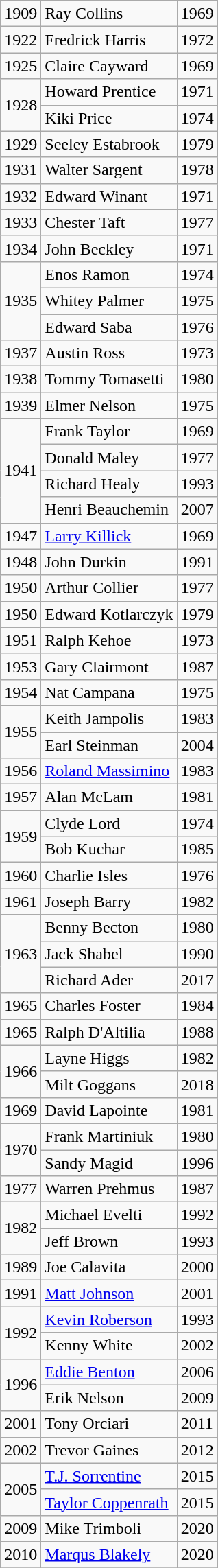<table class="wikitable">
<tr>
<td>1909</td>
<td>Ray Collins</td>
<td>1969</td>
</tr>
<tr>
<td>1922</td>
<td>Fredrick Harris</td>
<td>1972</td>
</tr>
<tr>
<td>1925</td>
<td>Claire Cayward</td>
<td>1969</td>
</tr>
<tr>
<td rowspan="2">1928</td>
<td>Howard Prentice</td>
<td>1971</td>
</tr>
<tr>
<td>Kiki Price</td>
<td>1974</td>
</tr>
<tr>
<td>1929</td>
<td>Seeley Estabrook</td>
<td>1979</td>
</tr>
<tr>
<td>1931</td>
<td>Walter Sargent</td>
<td>1978</td>
</tr>
<tr>
<td>1932</td>
<td>Edward Winant</td>
<td>1971</td>
</tr>
<tr>
<td>1933</td>
<td>Chester Taft</td>
<td>1977</td>
</tr>
<tr>
<td>1934</td>
<td>John Beckley</td>
<td>1971</td>
</tr>
<tr>
<td rowspan="3">1935</td>
<td>Enos Ramon</td>
<td>1974</td>
</tr>
<tr>
<td>Whitey Palmer</td>
<td>1975</td>
</tr>
<tr>
<td>Edward Saba</td>
<td>1976</td>
</tr>
<tr>
<td>1937</td>
<td>Austin Ross</td>
<td>1973</td>
</tr>
<tr>
<td>1938</td>
<td>Tommy Tomasetti</td>
<td>1980</td>
</tr>
<tr>
<td>1939</td>
<td>Elmer Nelson</td>
<td>1975</td>
</tr>
<tr>
<td rowspan="4">1941</td>
<td>Frank Taylor</td>
<td>1969</td>
</tr>
<tr>
<td>Donald Maley</td>
<td>1977</td>
</tr>
<tr>
<td>Richard Healy</td>
<td>1993</td>
</tr>
<tr>
<td>Henri Beauchemin</td>
<td>2007</td>
</tr>
<tr>
<td>1947</td>
<td><a href='#'>Larry Killick</a></td>
<td>1969</td>
</tr>
<tr>
<td>1948</td>
<td>John Durkin</td>
<td>1991</td>
</tr>
<tr>
<td>1950</td>
<td>Arthur Collier</td>
<td>1977</td>
</tr>
<tr>
<td>1950</td>
<td>Edward Kotlarczyk</td>
<td>1979</td>
</tr>
<tr>
<td>1951</td>
<td>Ralph Kehoe</td>
<td>1973</td>
</tr>
<tr>
<td>1953</td>
<td>Gary Clairmont</td>
<td>1987</td>
</tr>
<tr>
<td>1954</td>
<td>Nat Campana</td>
<td>1975</td>
</tr>
<tr>
<td rowspan="2">1955</td>
<td>Keith Jampolis</td>
<td>1983</td>
</tr>
<tr>
<td>Earl Steinman</td>
<td>2004</td>
</tr>
<tr>
<td>1956</td>
<td><a href='#'>Roland Massimino</a></td>
<td>1983</td>
</tr>
<tr>
<td>1957</td>
<td>Alan McLam</td>
<td>1981</td>
</tr>
<tr>
<td rowspan="2">1959</td>
<td>Clyde Lord</td>
<td>1974</td>
</tr>
<tr>
<td>Bob Kuchar</td>
<td>1985</td>
</tr>
<tr>
<td>1960</td>
<td>Charlie Isles</td>
<td>1976</td>
</tr>
<tr>
<td>1961</td>
<td>Joseph Barry</td>
<td>1982</td>
</tr>
<tr>
<td rowspan="3">1963</td>
<td>Benny Becton</td>
<td>1980</td>
</tr>
<tr>
<td>Jack Shabel</td>
<td>1990</td>
</tr>
<tr>
<td>Richard Ader</td>
<td>2017</td>
</tr>
<tr>
<td>1965</td>
<td>Charles Foster</td>
<td>1984</td>
</tr>
<tr>
<td>1965</td>
<td>Ralph D'Altilia</td>
<td>1988</td>
</tr>
<tr>
<td rowspan="2">1966</td>
<td>Layne Higgs</td>
<td>1982</td>
</tr>
<tr>
<td>Milt Goggans</td>
<td>2018</td>
</tr>
<tr>
<td>1969</td>
<td>David Lapointe</td>
<td>1981</td>
</tr>
<tr>
<td rowspan="2">1970</td>
<td>Frank Martiniuk</td>
<td>1980</td>
</tr>
<tr>
<td>Sandy Magid</td>
<td>1996</td>
</tr>
<tr>
<td>1977</td>
<td>Warren Prehmus</td>
<td>1987</td>
</tr>
<tr>
<td rowspan="2">1982</td>
<td>Michael Evelti</td>
<td>1992</td>
</tr>
<tr>
<td>Jeff Brown</td>
<td>1993</td>
</tr>
<tr>
<td>1989</td>
<td>Joe Calavita</td>
<td>2000</td>
</tr>
<tr>
<td>1991</td>
<td><a href='#'>Matt Johnson</a></td>
<td>2001</td>
</tr>
<tr>
<td rowspan="2">1992</td>
<td><a href='#'>Kevin Roberson</a></td>
<td>1993</td>
</tr>
<tr>
<td>Kenny White</td>
<td>2002</td>
</tr>
<tr>
<td rowspan="2">1996</td>
<td><a href='#'>Eddie Benton</a></td>
<td>2006</td>
</tr>
<tr>
<td>Erik Nelson</td>
<td>2009</td>
</tr>
<tr>
<td>2001</td>
<td>Tony Orciari</td>
<td>2011</td>
</tr>
<tr>
<td>2002</td>
<td>Trevor Gaines</td>
<td>2012</td>
</tr>
<tr>
<td rowspan="2">2005</td>
<td><a href='#'>T.J. Sorrentine</a></td>
<td>2015</td>
</tr>
<tr>
<td><a href='#'>Taylor Coppenrath</a></td>
<td>2015</td>
</tr>
<tr>
<td>2009</td>
<td>Mike Trimboli</td>
<td>2020</td>
</tr>
<tr>
<td>2010</td>
<td><a href='#'>Marqus Blakely</a></td>
<td>2020</td>
</tr>
<tr>
</tr>
</table>
